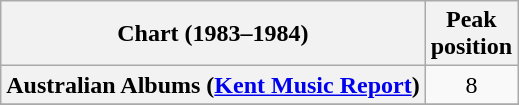<table class="wikitable sortable plainrowheaders" style="text-align:center">
<tr>
<th scope="col">Chart (1983–1984)</th>
<th scope="col">Peak<br>position</th>
</tr>
<tr>
<th scope="row">Australian Albums (<a href='#'>Kent Music Report</a>)</th>
<td>8</td>
</tr>
<tr>
</tr>
<tr>
</tr>
<tr>
</tr>
<tr>
</tr>
</table>
